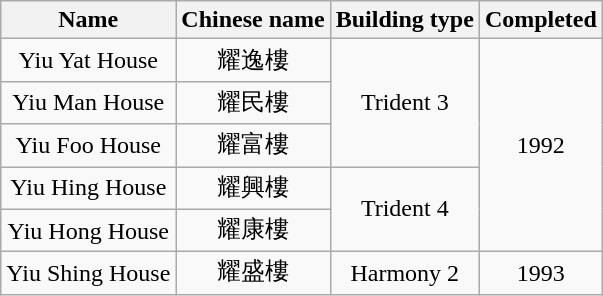<table class="wikitable" style="text-align: center">
<tr>
<th>Name</th>
<th>Chinese name</th>
<th>Building type</th>
<th>Completed</th>
</tr>
<tr>
<td>Yiu Yat House</td>
<td>耀逸樓</td>
<td rowspan="3">Trident 3</td>
<td rowspan="5">1992</td>
</tr>
<tr>
<td>Yiu Man House</td>
<td>耀民樓</td>
</tr>
<tr>
<td>Yiu Foo House</td>
<td>耀富樓</td>
</tr>
<tr>
<td>Yiu Hing House</td>
<td>耀興樓</td>
<td rowspan="2">Trident 4</td>
</tr>
<tr>
<td>Yiu Hong House</td>
<td>耀康樓</td>
</tr>
<tr>
<td>Yiu Shing House</td>
<td>耀盛樓</td>
<td>Harmony 2</td>
<td>1993</td>
</tr>
</table>
